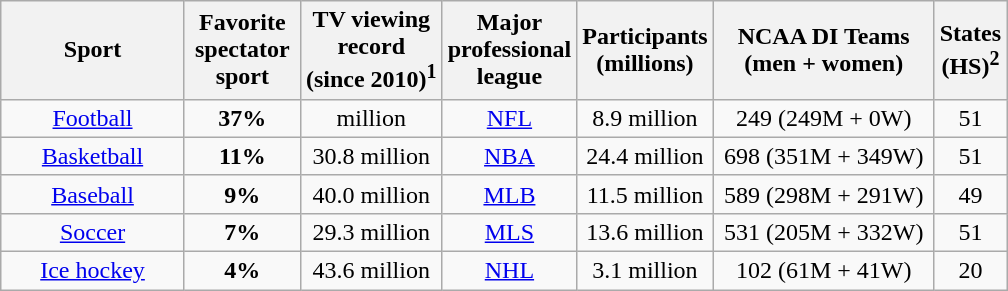<table class="wikitable sortable" style="text-align:center">
<tr>
<th style="width:115px;">Sport</th>
<th style="width:70px;">Favorite spectator <br> sport</th>
<th>TV viewing<br>record <br>(since 2010)<sup>1</sup></th>
<th>Major <br> professional <br> league</th>
<th>Participants <br> (millions)</th>
<th style="width:140px;">NCAA DI Teams<br> (men + women)</th>
<th>States<br>(HS)<sup>2</sup></th>
</tr>
<tr>
<td><a href='#'>Football</a></td>
<td><strong>37%</strong></td>
<td> million</td>
<td><a href='#'>NFL</a></td>
<td>8.9 million</td>
<td>249 (249M + 0W)</td>
<td>51</td>
</tr>
<tr>
<td><a href='#'>Basketball</a></td>
<td><strong>11%</strong></td>
<td>30.8 million</td>
<td><a href='#'>NBA</a></td>
<td>24.4 million</td>
<td>698 (351M + 349W)</td>
<td>51</td>
</tr>
<tr>
<td><a href='#'>Baseball</a></td>
<td><strong>9%</strong></td>
<td>40.0 million</td>
<td><a href='#'>MLB</a></td>
<td>11.5 million</td>
<td>589 (298M + 291W)</td>
<td>49</td>
</tr>
<tr>
<td><a href='#'>Soccer</a></td>
<td><strong>7%</strong></td>
<td>29.3 million</td>
<td><a href='#'>MLS</a></td>
<td>13.6 million</td>
<td>531 (205M + 332W)</td>
<td>51</td>
</tr>
<tr>
<td><a href='#'>Ice hockey</a></td>
<td><strong>4%</strong></td>
<td>43.6 million</td>
<td><a href='#'>NHL</a></td>
<td>3.1 million</td>
<td>102 (61M + 41W)</td>
<td>20</td>
</tr>
</table>
